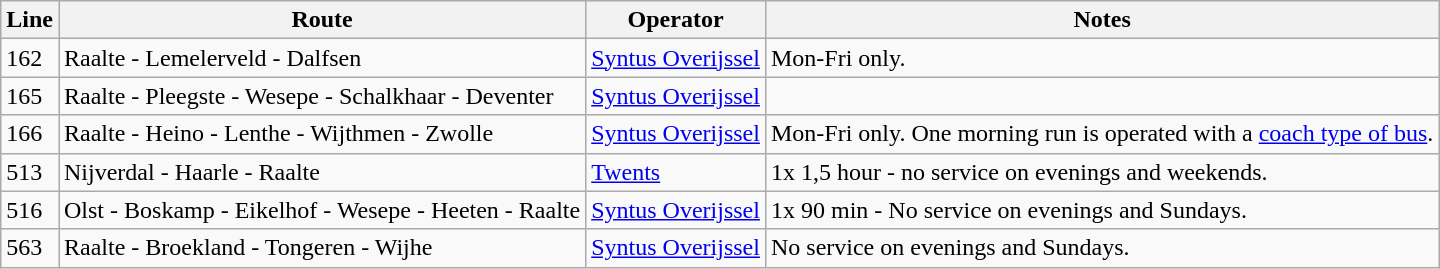<table class="wikitable">
<tr>
<th>Line</th>
<th>Route</th>
<th>Operator</th>
<th>Notes</th>
</tr>
<tr>
<td>162</td>
<td>Raalte - Lemelerveld - Dalfsen</td>
<td><a href='#'>Syntus Overijssel</a></td>
<td>Mon-Fri only.</td>
</tr>
<tr>
<td>165</td>
<td>Raalte - Pleegste - Wesepe - Schalkhaar - Deventer</td>
<td><a href='#'>Syntus Overijssel</a></td>
<td></td>
</tr>
<tr>
<td>166</td>
<td>Raalte - Heino - Lenthe - Wijthmen - Zwolle</td>
<td><a href='#'>Syntus Overijssel</a></td>
<td>Mon-Fri only. One morning run is operated with a <a href='#'>coach type of bus</a>.</td>
</tr>
<tr>
<td>513</td>
<td>Nijverdal - Haarle - Raalte</td>
<td><a href='#'>Twents</a></td>
<td>1x 1,5 hour - no service on evenings and weekends.</td>
</tr>
<tr>
<td>516</td>
<td>Olst - Boskamp - Eikelhof - Wesepe - Heeten - Raalte</td>
<td><a href='#'>Syntus Overijssel</a></td>
<td>1x 90 min - No service on evenings and Sundays.</td>
</tr>
<tr>
<td>563</td>
<td>Raalte - Broekland - Tongeren - Wijhe</td>
<td><a href='#'>Syntus Overijssel</a></td>
<td>No service on evenings and Sundays.</td>
</tr>
</table>
